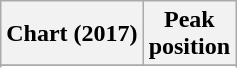<table class="wikitable sortable plainrowheaders">
<tr>
<th scope="col">Chart (2017)</th>
<th scope="col">Peak<br>position</th>
</tr>
<tr>
</tr>
<tr>
</tr>
</table>
